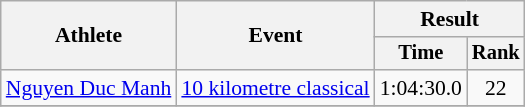<table class="wikitable" style="font-size:90%">
<tr>
<th rowspan=2>Athlete</th>
<th rowspan=2>Event</th>
<th colspan=2>Result</th>
</tr>
<tr style="font-size:95%">
<th>Time</th>
<th>Rank</th>
</tr>
<tr align=center>
<td align=left><a href='#'>Nguyen Duc Manh</a></td>
<td><a href='#'>10 kilometre classical</a></td>
<td>1:04:30.0</td>
<td>22</td>
</tr>
<tr>
</tr>
</table>
